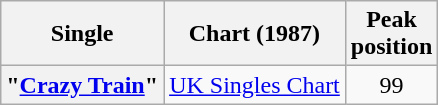<table class="wikitable plainrowheaders">
<tr>
<th scope="col">Single</th>
<th scope="col">Chart (1987)</th>
<th scope="col">Peak<br>position</th>
</tr>
<tr>
<th scope="row">"<a href='#'>Crazy Train</a>"</th>
<td align="center"><a href='#'>UK Singles Chart</a></td>
<td align="center">99</td>
</tr>
</table>
